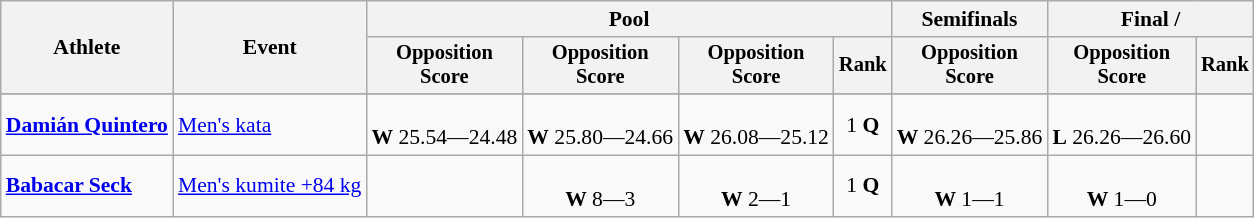<table class=wikitable style="font-size:90%">
<tr>
<th rowspan="2">Athlete</th>
<th rowspan="2">Event</th>
<th colspan="4">Pool</th>
<th>Semifinals</th>
<th colspan="2">Final / </th>
</tr>
<tr style="font-size:95%">
<th>Opposition<br>Score</th>
<th>Opposition<br>Score</th>
<th>Opposition<br>Score</th>
<th>Rank</th>
<th>Opposition<br>Score</th>
<th>Opposition<br>Score</th>
<th>Rank</th>
</tr>
<tr style="font-size:95%">
</tr>
<tr align=center>
<td align=left><strong><a href='#'>Damián Quintero</a></strong></td>
<td align=left><a href='#'>Men's kata</a></td>
<td><br><strong>W</strong> 25.54—24.48</td>
<td><br><strong>W</strong> 25.80—24.66</td>
<td><br><strong>W</strong> 26.08—25.12</td>
<td>1 <strong>Q</strong></td>
<td><br><strong>W</strong> 26.26—25.86</td>
<td><br><strong>L</strong> 26.26—26.60</td>
<td></td>
</tr>
<tr align=center>
<td align=left><strong><a href='#'>Babacar Seck</a></strong></td>
<td align=left><a href='#'>Men's kumite +84 kg</a></td>
<td></td>
<td><br><strong>W</strong> 8—3</td>
<td><br><strong>W</strong> 2—1</td>
<td>1 <strong>Q</strong></td>
<td><br><strong>W</strong> 1—1</td>
<td><br><strong>W</strong> 1—0</td>
<td></td>
</tr>
</table>
